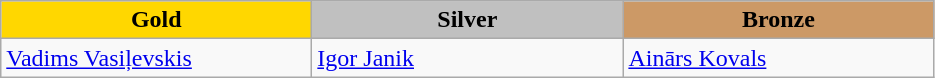<table class="wikitable" style="text-align:left">
<tr align="center">
<td width=200 bgcolor=gold><strong>Gold</strong></td>
<td width=200 bgcolor=silver><strong>Silver</strong></td>
<td width=200 bgcolor=CC9966><strong>Bronze</strong></td>
</tr>
<tr>
<td><a href='#'>Vadims Vasiļevskis</a><br><em></em></td>
<td><a href='#'>Igor Janik</a><br><em></em></td>
<td><a href='#'>Ainārs Kovals</a><br><em></em></td>
</tr>
</table>
